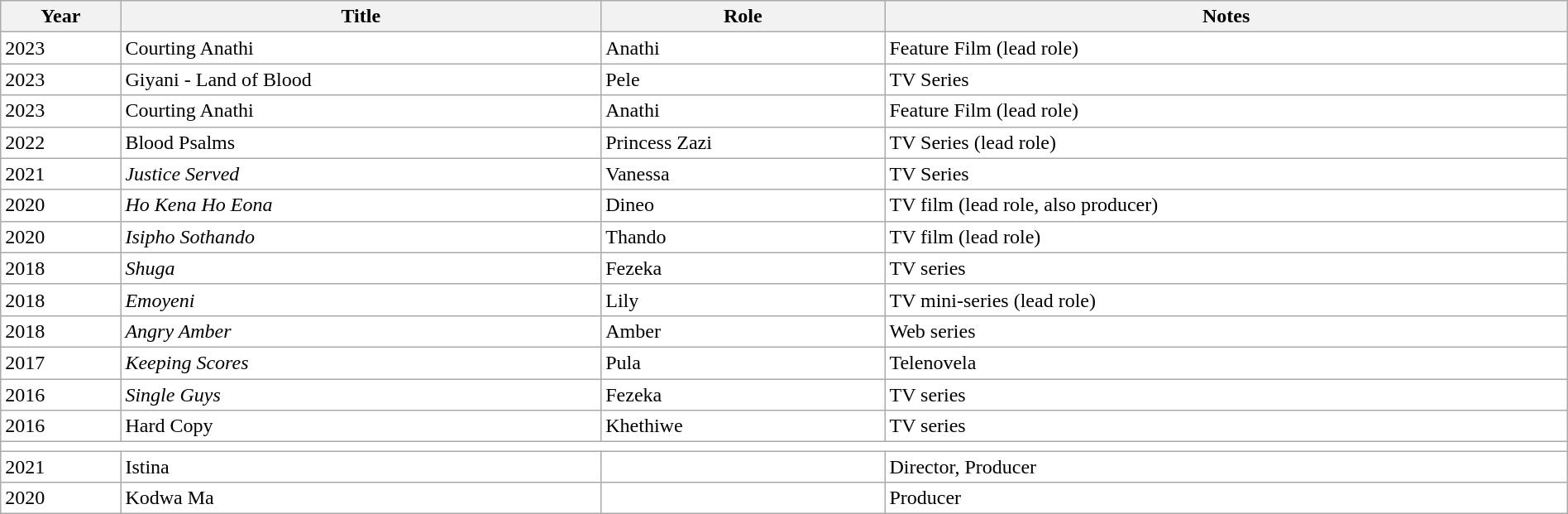<table class="wikitable plainrowheaders" style="width:100%; margin:auto; background:#fff;">
<tr>
<th>Year</th>
<th>Title</th>
<th>Role</th>
<th>Notes</th>
</tr>
<tr>
<td>2023</td>
<td>Courting Anathi</td>
<td>Anathi</td>
<td>Feature Film (lead role)</td>
</tr>
<tr>
<td>2023</td>
<td>Giyani - Land of Blood</td>
<td>Pele</td>
<td>TV Series</td>
</tr>
<tr>
<td>2023</td>
<td>Courting Anathi</td>
<td>Anathi</td>
<td>Feature Film (lead role)</td>
</tr>
<tr>
<td>2022</td>
<td>Blood Psalms</td>
<td>Princess Zazi</td>
<td>TV Series (lead role)</td>
</tr>
<tr>
<td>2021</td>
<td><em>Justice Served</em></td>
<td>Vanessa</td>
<td>TV Series</td>
</tr>
<tr>
<td>2020</td>
<td><em>Ho Kena Ho Eona</em></td>
<td>Dineo</td>
<td>TV film (lead role, also producer)</td>
</tr>
<tr>
<td>2020</td>
<td><em>Isipho Sothando</em></td>
<td>Thando</td>
<td>TV film (lead role)</td>
</tr>
<tr>
<td>2018</td>
<td><em>Shuga</em></td>
<td>Fezeka</td>
<td>TV series</td>
</tr>
<tr>
<td>2018</td>
<td><em>Emoyeni</em></td>
<td>Lily</td>
<td>TV mini-series (lead role)</td>
</tr>
<tr>
<td>2018</td>
<td><em>Angry Amber</em></td>
<td>Amber</td>
<td>Web series</td>
</tr>
<tr>
<td>2017</td>
<td><em>Keeping Scores</em></td>
<td>Pula</td>
<td>Telenovela</td>
</tr>
<tr>
<td>2016</td>
<td><em>Single Guys</em></td>
<td>Fezeka</td>
<td>TV series</td>
</tr>
<tr>
<td>2016</td>
<td>Hard Copy</td>
<td>Khethiwe</td>
<td>TV series</td>
</tr>
<tr>
<td colspan="4"></td>
</tr>
<tr>
<td>2021</td>
<td>Istina</td>
<td></td>
<td>Director, Producer</td>
</tr>
<tr>
<td>2020</td>
<td>Kodwa Ma</td>
<td></td>
<td>Producer</td>
</tr>
</table>
